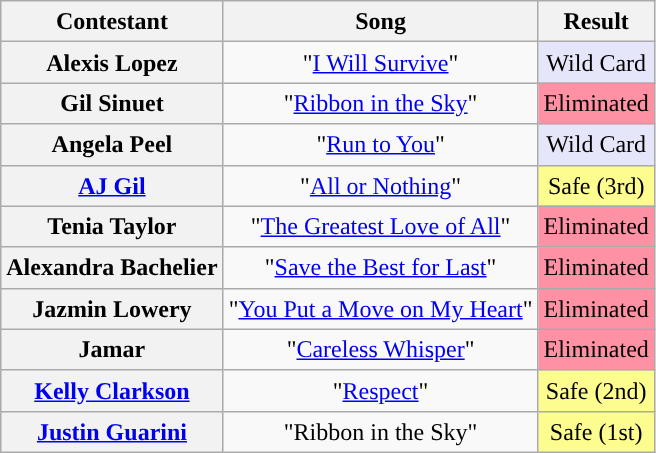<table class="wikitable" style="text-align:center; line-height:20px;">
<tr>
<th scope="col">Contestant</th>
<th scope="col">Song</th>
<th scope="col">Result</th>
</tr>
<tr>
<th scope="row">Alexis Lopez</th>
<td>"<a href='#'>I Will Survive</a>"</td>
<td style="background:#E6E6FA;">Wild Card</td>
</tr>
<tr>
<th scope="row">Gil Sinuet</th>
<td>"<a href='#'>Ribbon in the Sky</a>"</td>
<td style="background:#FF91A4;">Eliminated</td>
</tr>
<tr>
<th scope="row">Angela Peel</th>
<td>"<a href='#'>Run to You</a>"</td>
<td style="background:#E6E6FA;">Wild Card</td>
</tr>
<tr>
<th scope="row"><a href='#'>AJ Gil</a></th>
<td>"<a href='#'>All or Nothing</a>"</td>
<td style="background:#fdfc8f;">Safe (3rd)</td>
</tr>
<tr>
<th scope="row">Tenia Taylor</th>
<td>"<a href='#'>The Greatest Love of All</a>"</td>
<td style="background:#FF91A4;">Eliminated</td>
</tr>
<tr>
<th scope="row">Alexandra Bachelier</th>
<td>"<a href='#'>Save the Best for Last</a>"</td>
<td style="background:#FF91A4;">Eliminated</td>
</tr>
<tr>
<th scope="row">Jazmin Lowery</th>
<td>"<a href='#'>You Put a Move on My Heart</a>"</td>
<td style="background:#FF91A4;">Eliminated</td>
</tr>
<tr>
<th scope="row">Jamar</th>
<td>"<a href='#'>Careless Whisper</a>"</td>
<td style="background:#FF91A4;">Eliminated</td>
</tr>
<tr>
<th scope="row"><a href='#'>Kelly Clarkson</a></th>
<td>"<a href='#'>Respect</a>"</td>
<td style="background:#fdfc8f;">Safe (2nd)</td>
</tr>
<tr>
<th scope="row"><a href='#'>Justin Guarini</a></th>
<td>"Ribbon in the Sky"</td>
<td style="background:#fdfc8f;">Safe (1st)</td>
</tr>
</table>
